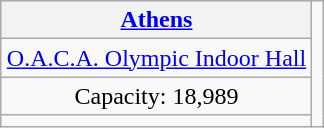<table class="wikitable" style="text-align:center;margin:1em auto;">
<tr>
<th><a href='#'>Athens</a></th>
<td rowspan=4></td>
</tr>
<tr>
<td><a href='#'>O.A.C.A. Olympic Indoor Hall</a></td>
</tr>
<tr>
<td>Capacity: 18,989</td>
</tr>
<tr>
<td></td>
</tr>
</table>
